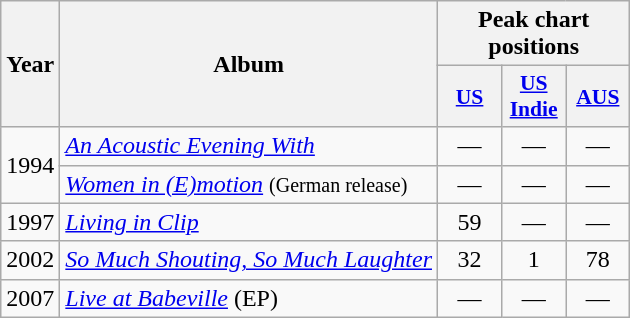<table class="wikitable" style="text-align:center">
<tr>
<th scope="col" rowspan="2">Year</th>
<th scope="col" rowspan="2">Album</th>
<th scope="col" colspan="3">Peak chart positions</th>
</tr>
<tr>
<th scope="col" style="width:2.5em;font-size:90%;"><a href='#'>US</a><br></th>
<th scope="col" style="width:2.5em;font-size:90%;"><a href='#'>US<br>Indie</a><br></th>
<th scope="col" style="width:2.5em;font-size:90%;"><a href='#'>AUS</a><br></th>
</tr>
<tr>
<td rowspan="2">1994</td>
<td align="left"><em><a href='#'>An Acoustic Evening With</a></em></td>
<td>—</td>
<td>—</td>
<td>—</td>
</tr>
<tr>
<td align="left"><em><a href='#'>Women in (E)motion</a></em> <small>(German release)</small></td>
<td>—</td>
<td>—</td>
<td>—</td>
</tr>
<tr>
<td>1997</td>
<td align="left"><em><a href='#'>Living in Clip</a></em></td>
<td>59</td>
<td>—</td>
<td>—</td>
</tr>
<tr>
<td>2002</td>
<td align="left"><em><a href='#'>So Much Shouting, So Much Laughter</a></em></td>
<td>32</td>
<td>1</td>
<td>78</td>
</tr>
<tr>
<td>2007</td>
<td align="left"><em><a href='#'>Live at Babeville</a></em> (EP)</td>
<td>—</td>
<td>—</td>
<td>—</td>
</tr>
</table>
